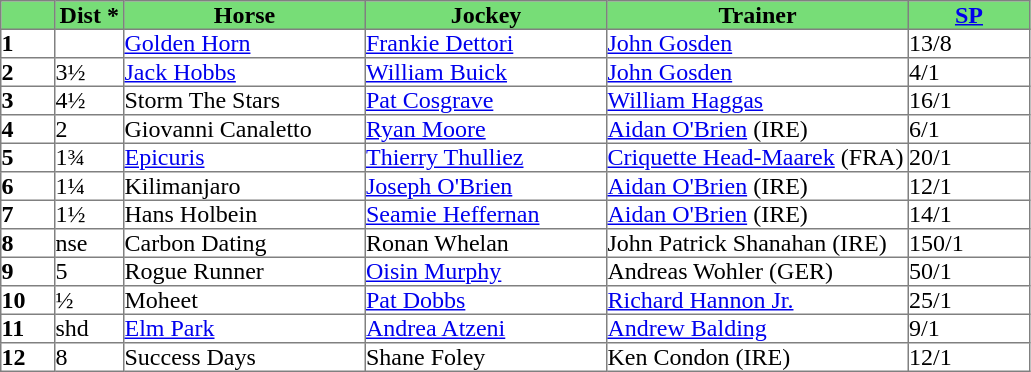<table border="1" cellpadding="0" style="border-collapse: collapse; font-size:100%">
<tr style="background:#7d7; text-align:center;">
<td style="width:35px;"></td>
<td style="width:45px;"><strong>Dist *</strong></td>
<td style="width:160px;"><strong>Horse</strong></td>
<td style="width:160px;"><strong>Jockey</strong></td>
<td style="width:200px;"><strong>Trainer</strong></td>
<td style="width:80px;"><strong><a href='#'>SP</a></strong></td>
</tr>
<tr>
<td><strong>1</strong></td>
<td></td>
<td><a href='#'>Golden Horn</a></td>
<td><a href='#'>Frankie Dettori</a></td>
<td><a href='#'>John Gosden</a></td>
<td>13/8</td>
</tr>
<tr>
<td><strong>2</strong></td>
<td>3½</td>
<td><a href='#'>Jack Hobbs</a></td>
<td><a href='#'>William Buick</a></td>
<td><a href='#'>John Gosden</a></td>
<td>4/1</td>
</tr>
<tr>
<td><strong>3</strong></td>
<td>4½</td>
<td>Storm The Stars</td>
<td><a href='#'>Pat Cosgrave</a></td>
<td><a href='#'>William Haggas</a></td>
<td>16/1</td>
</tr>
<tr>
<td><strong>4</strong></td>
<td>2</td>
<td>Giovanni Canaletto</td>
<td><a href='#'>Ryan Moore</a></td>
<td><a href='#'>Aidan O'Brien</a> (IRE)</td>
<td>6/1</td>
</tr>
<tr>
<td><strong>5</strong></td>
<td>1¾</td>
<td><a href='#'>Epicuris</a></td>
<td><a href='#'>Thierry Thulliez</a></td>
<td><a href='#'>Criquette Head-Maarek</a> (FRA)</td>
<td>20/1</td>
</tr>
<tr>
<td><strong>6</strong></td>
<td>1¼</td>
<td>Kilimanjaro</td>
<td><a href='#'>Joseph O'Brien</a></td>
<td><a href='#'>Aidan O'Brien</a> (IRE)</td>
<td>12/1</td>
</tr>
<tr>
<td><strong>7</strong></td>
<td>1½</td>
<td>Hans Holbein</td>
<td><a href='#'>Seamie Heffernan</a></td>
<td><a href='#'>Aidan O'Brien</a> (IRE)</td>
<td>14/1</td>
</tr>
<tr>
<td><strong>8</strong></td>
<td>nse</td>
<td>Carbon Dating</td>
<td>Ronan Whelan</td>
<td>John Patrick Shanahan (IRE)</td>
<td>150/1</td>
</tr>
<tr>
<td><strong>9</strong></td>
<td>5</td>
<td>Rogue Runner</td>
<td><a href='#'>Oisin Murphy</a></td>
<td>Andreas Wohler (GER)</td>
<td>50/1</td>
</tr>
<tr>
<td><strong>10</strong></td>
<td>½</td>
<td>Moheet</td>
<td><a href='#'>Pat Dobbs</a></td>
<td><a href='#'>Richard Hannon Jr.</a></td>
<td>25/1</td>
</tr>
<tr>
<td><strong>11</strong></td>
<td>shd</td>
<td><a href='#'>Elm Park</a></td>
<td><a href='#'>Andrea Atzeni</a></td>
<td><a href='#'>Andrew Balding</a></td>
<td>9/1</td>
</tr>
<tr>
<td><strong>12</strong></td>
<td>8</td>
<td>Success Days</td>
<td>Shane Foley</td>
<td>Ken Condon (IRE)</td>
<td>12/1</td>
</tr>
</table>
